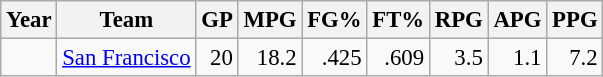<table class="wikitable sortable" style="font-size:95%; text-align:right;">
<tr>
<th>Year</th>
<th>Team</th>
<th>GP</th>
<th>MPG</th>
<th>FG%</th>
<th>FT%</th>
<th>RPG</th>
<th>APG</th>
<th>PPG</th>
</tr>
<tr>
<td style="text-align:left;"></td>
<td style="text-align:left;"><a href='#'>San Francisco</a></td>
<td>20</td>
<td>18.2</td>
<td>.425</td>
<td>.609</td>
<td>3.5</td>
<td>1.1</td>
<td>7.2</td>
</tr>
</table>
